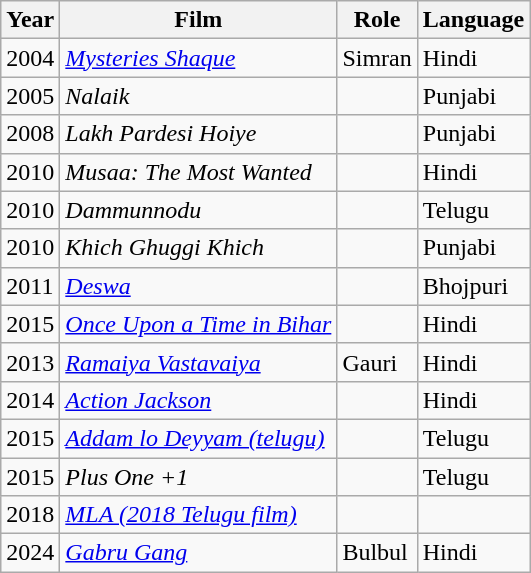<table class="wikitable">
<tr>
<th>Year</th>
<th>Film</th>
<th>Role</th>
<th>Language</th>
</tr>
<tr>
<td>2004</td>
<td><em><a href='#'>Mysteries Shaque</a></em></td>
<td>Simran</td>
<td>Hindi</td>
</tr>
<tr>
<td>2005</td>
<td><em>Nalaik</em></td>
<td></td>
<td>Punjabi</td>
</tr>
<tr>
<td>2008</td>
<td><em>Lakh Pardesi Hoiye</em></td>
<td></td>
<td>Punjabi</td>
</tr>
<tr>
<td>2010</td>
<td><em>Musaa: The Most Wanted</em></td>
<td></td>
<td>Hindi</td>
</tr>
<tr>
<td>2010</td>
<td><em>Dammunnodu</em></td>
<td></td>
<td>Telugu</td>
</tr>
<tr>
<td>2010</td>
<td><em>Khich Ghuggi Khich</em></td>
<td></td>
<td>Punjabi</td>
</tr>
<tr>
<td>2011</td>
<td><em><a href='#'>Deswa</a></em></td>
<td></td>
<td>Bhojpuri</td>
</tr>
<tr>
<td>2015</td>
<td><em><a href='#'>Once Upon a Time in Bihar</a></em></td>
<td></td>
<td>Hindi</td>
</tr>
<tr>
<td>2013</td>
<td><em><a href='#'>Ramaiya Vastavaiya</a></em></td>
<td>Gauri</td>
<td>Hindi</td>
</tr>
<tr>
<td>2014</td>
<td><em><a href='#'>Action Jackson</a></em></td>
<td></td>
<td>Hindi</td>
</tr>
<tr>
<td>2015</td>
<td><em><a href='#'>Addam lo Deyyam (telugu)</a></em></td>
<td></td>
<td>Telugu</td>
</tr>
<tr>
<td>2015</td>
<td><em>Plus One +1</em></td>
<td></td>
<td>Telugu</td>
</tr>
<tr>
<td>2018</td>
<td><em><a href='#'>MLA (2018 Telugu film)</a></em></td>
<td></td>
<td></td>
</tr>
<tr>
<td>2024</td>
<td><em><a href='#'>Gabru Gang</a></em></td>
<td>Bulbul</td>
<td>Hindi</td>
</tr>
</table>
